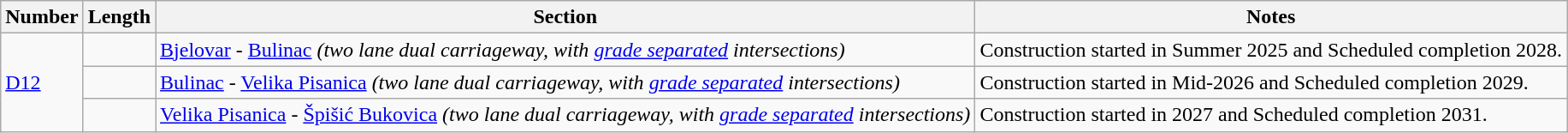<table class="wikitable">
<tr>
<th>Number</th>
<th>Length</th>
<th>Section</th>
<th>Notes</th>
</tr>
<tr>
<td rowspan="3"> <a href='#'>D12</a></td>
<td></td>
<td><a href='#'>Bjelovar</a> - <a href='#'>Bulinac</a> <em>(two lane dual carriageway, with <a href='#'>grade separated</a> intersections)</em></td>
<td>Construction started in Summer 2025 and Scheduled completion 2028.</td>
</tr>
<tr>
<td></td>
<td><a href='#'>Bulinac</a> - <a href='#'>Velika Pisanica</a> <em>(two lane dual carriageway, with <a href='#'>grade separated</a> intersections)</em></td>
<td>Construction started in Mid-2026 and Scheduled completion 2029.</td>
</tr>
<tr>
<td></td>
<td><a href='#'>Velika Pisanica</a> - <a href='#'>Špišić Bukovica</a> <em>(two lane dual carriageway, with <a href='#'>grade separated</a> intersections)</em></td>
<td>Construction started in 2027 and Scheduled completion 2031.</td>
</tr>
</table>
